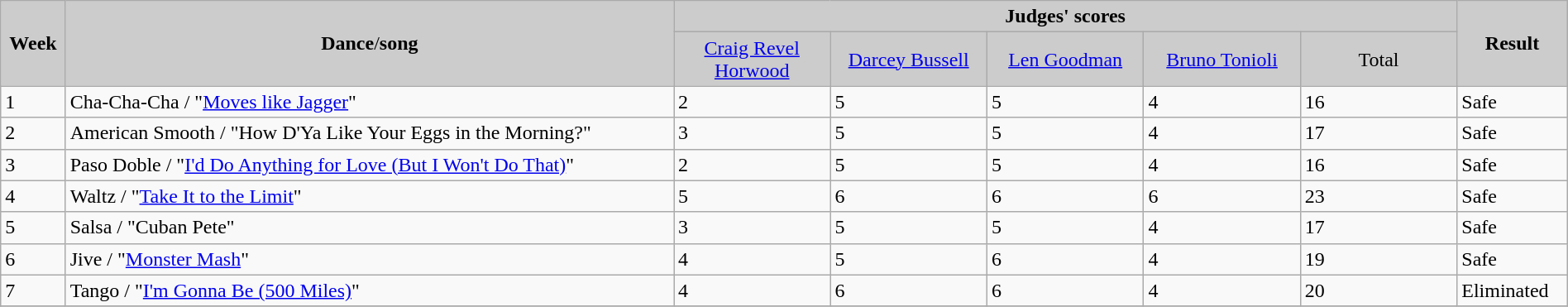<table class="wikitable" style="margin:auto;">
<tr style="text-align:Center; background:#ccc;">
<td rowspan="2"><strong>Week</strong></td>
<td rowspan="2"><strong>Dance</strong>/<strong>song</strong></td>
<td colspan="5"><strong>Judges' scores</strong></td>
<td rowspan="2"><strong>Result</strong></td>
</tr>
<tr style="text-align:center; background:#ccc;">
<td style="width:10%; "><a href='#'>Craig Revel Horwood</a></td>
<td style="width:10%; "><a href='#'>Darcey Bussell</a></td>
<td style="width:10%; "><a href='#'>Len Goodman</a></td>
<td style="width:10%; "><a href='#'>Bruno Tonioli</a></td>
<td style="width:10%; ">Total</td>
</tr>
<tr>
<td>1</td>
<td>Cha-Cha-Cha / "<a href='#'>Moves like Jagger</a>"</td>
<td>2</td>
<td>5</td>
<td>5</td>
<td>4</td>
<td>16</td>
<td>Safe</td>
</tr>
<tr>
<td>2</td>
<td>American Smooth / "How D'Ya Like Your Eggs in the Morning?"</td>
<td>3</td>
<td>5</td>
<td>5</td>
<td>4</td>
<td>17</td>
<td>Safe</td>
</tr>
<tr>
<td>3</td>
<td>Paso Doble / "<a href='#'>I'd Do Anything for Love (But I Won't Do That)</a>"</td>
<td>2</td>
<td>5</td>
<td>5</td>
<td>4</td>
<td>16</td>
<td>Safe</td>
</tr>
<tr>
<td>4</td>
<td>Waltz / "<a href='#'>Take It to the Limit</a>"</td>
<td>5</td>
<td>6</td>
<td>6</td>
<td>6</td>
<td>23</td>
<td>Safe</td>
</tr>
<tr>
<td>5</td>
<td>Salsa / "Cuban Pete"</td>
<td>3</td>
<td>5</td>
<td>5</td>
<td>4</td>
<td>17</td>
<td>Safe</td>
</tr>
<tr>
<td>6</td>
<td>Jive / "<a href='#'>Monster Mash</a>"</td>
<td>4</td>
<td>5</td>
<td>6</td>
<td>4</td>
<td>19</td>
<td>Safe</td>
</tr>
<tr>
<td>7</td>
<td>Tango / "<a href='#'>I'm Gonna Be (500 Miles)</a>"</td>
<td>4</td>
<td>6</td>
<td>6</td>
<td>4</td>
<td>20</td>
<td>Eliminated</td>
</tr>
<tr>
</tr>
</table>
